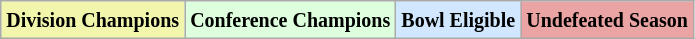<table class="wikitable">
<tr>
<td bgcolor="#F2F5AC"><small><strong>Division Champions</strong></small></td>
<td bgcolor="#DDFFDD"><small><strong>Conference Champions</strong></small></td>
<td bgcolor="#D0E7FF"><small><strong>Bowl Eligible</strong></small></td>
<td bgcolor="#EBA4A4"><small><strong>Undefeated Season</strong></small></td>
</tr>
</table>
